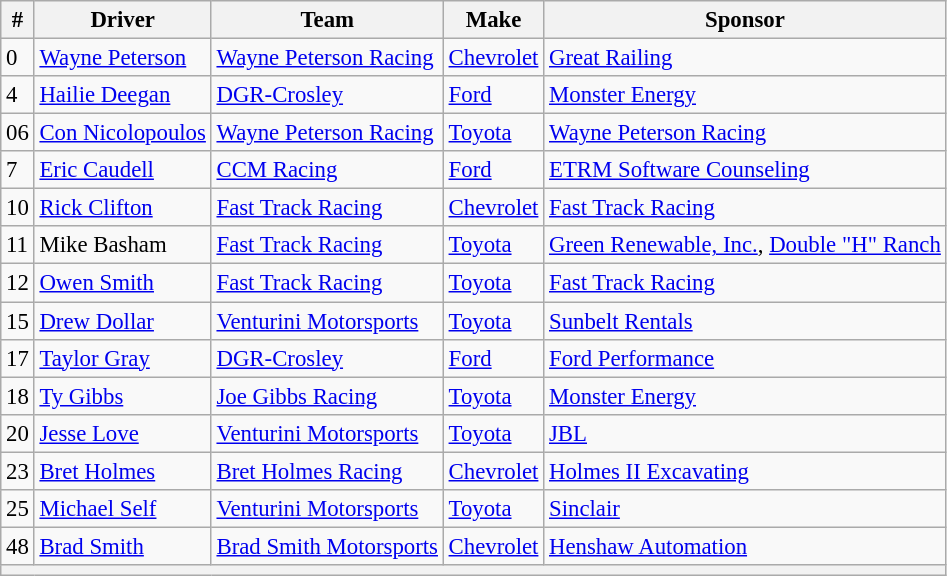<table class="wikitable" style="font-size:95%">
<tr>
<th>#</th>
<th>Driver</th>
<th>Team</th>
<th>Make</th>
<th>Sponsor</th>
</tr>
<tr>
<td>0</td>
<td><a href='#'>Wayne Peterson</a></td>
<td><a href='#'>Wayne Peterson Racing</a></td>
<td><a href='#'>Chevrolet</a></td>
<td><a href='#'>Great Railing</a></td>
</tr>
<tr>
<td>4</td>
<td><a href='#'>Hailie Deegan</a></td>
<td><a href='#'>DGR-Crosley</a></td>
<td><a href='#'>Ford</a></td>
<td><a href='#'>Monster Energy</a></td>
</tr>
<tr>
<td>06</td>
<td><a href='#'>Con Nicolopoulos</a></td>
<td><a href='#'>Wayne Peterson Racing</a></td>
<td><a href='#'>Toyota</a></td>
<td><a href='#'>Wayne Peterson Racing</a></td>
</tr>
<tr>
<td>7</td>
<td><a href='#'>Eric Caudell</a></td>
<td><a href='#'>CCM Racing</a></td>
<td><a href='#'>Ford</a></td>
<td><a href='#'>ETRM Software Counseling</a></td>
</tr>
<tr>
<td>10</td>
<td><a href='#'>Rick Clifton</a></td>
<td><a href='#'>Fast Track Racing</a></td>
<td><a href='#'>Chevrolet</a></td>
<td><a href='#'>Fast Track Racing</a></td>
</tr>
<tr>
<td>11</td>
<td>Mike Basham</td>
<td><a href='#'>Fast Track Racing</a></td>
<td><a href='#'>Toyota</a></td>
<td><a href='#'>Green Renewable, Inc.</a>, <a href='#'>Double "H" Ranch</a></td>
</tr>
<tr>
<td>12</td>
<td><a href='#'>Owen Smith</a></td>
<td><a href='#'>Fast Track Racing</a></td>
<td><a href='#'>Toyota</a></td>
<td><a href='#'>Fast Track Racing</a></td>
</tr>
<tr>
<td>15</td>
<td><a href='#'>Drew Dollar</a></td>
<td><a href='#'>Venturini Motorsports</a></td>
<td><a href='#'>Toyota</a></td>
<td><a href='#'>Sunbelt Rentals</a></td>
</tr>
<tr>
<td>17</td>
<td><a href='#'>Taylor Gray</a></td>
<td><a href='#'>DGR-Crosley</a></td>
<td><a href='#'>Ford</a></td>
<td><a href='#'>Ford Performance</a></td>
</tr>
<tr>
<td>18</td>
<td><a href='#'>Ty Gibbs</a></td>
<td><a href='#'>Joe Gibbs Racing</a></td>
<td><a href='#'>Toyota</a></td>
<td><a href='#'>Monster Energy</a></td>
</tr>
<tr>
<td>20</td>
<td><a href='#'>Jesse Love</a></td>
<td><a href='#'>Venturini Motorsports</a></td>
<td><a href='#'>Toyota</a></td>
<td><a href='#'>JBL</a></td>
</tr>
<tr>
<td>23</td>
<td><a href='#'>Bret Holmes</a></td>
<td><a href='#'>Bret Holmes Racing</a></td>
<td><a href='#'>Chevrolet</a></td>
<td><a href='#'>Holmes II Excavating</a></td>
</tr>
<tr>
<td>25</td>
<td><a href='#'>Michael Self</a></td>
<td><a href='#'>Venturini Motorsports</a></td>
<td><a href='#'>Toyota</a></td>
<td><a href='#'>Sinclair</a></td>
</tr>
<tr>
<td>48</td>
<td><a href='#'>Brad Smith</a></td>
<td><a href='#'>Brad Smith Motorsports</a></td>
<td><a href='#'>Chevrolet</a></td>
<td><a href='#'>Henshaw Automation</a></td>
</tr>
<tr>
<th colspan="5"></th>
</tr>
</table>
